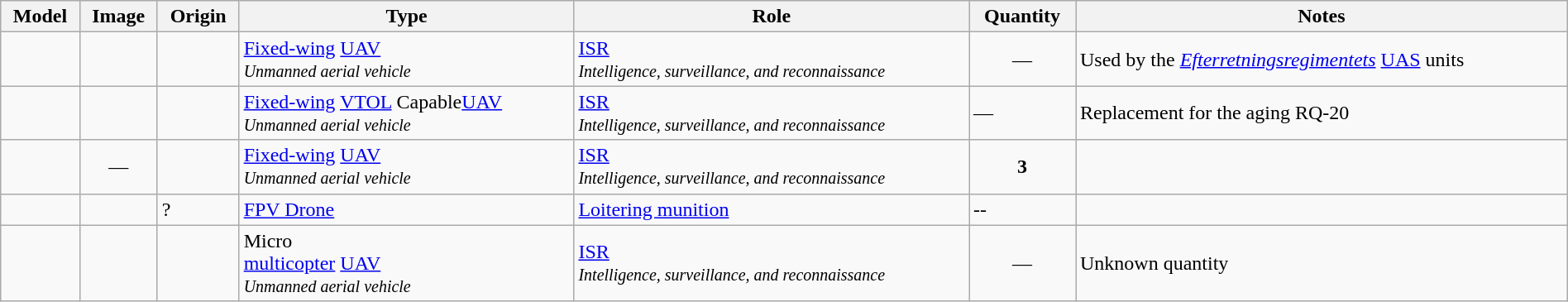<table class="wikitable" style="width:100%;">
<tr>
<th>Model</th>
<th>Image</th>
<th>Origin</th>
<th>Type</th>
<th>Role</th>
<th>Quantity</th>
<th>Notes</th>
</tr>
<tr>
<td></td>
<td></td>
<td></td>
<td><a href='#'>Fixed-wing</a> <a href='#'>UAV</a><br><em><small>Unmanned aerial vehicle</small></em></td>
<td><a href='#'>ISR</a><br><small><em>Intelligence, surveillance, and reconnaissance</em></small></td>
<td style="text-align: center;">—</td>
<td>Used by the <em><a href='#'>Efterretningsregimentets</a></em> <a href='#'>UAS</a> units</td>
</tr>
<tr>
<td></td>
<td></td>
<td></td>
<td><a href='#'>Fixed-wing</a> <a href='#'>VTOL</a> Capable<a href='#'>UAV</a><br><em><small>Unmanned aerial vehicle</small></em></td>
<td><a href='#'>ISR</a><br><small><em>Intelligence, surveillance, and reconnaissance</em></small></td>
<td>—</td>
<td>Replacement for the aging RQ-20</td>
</tr>
<tr>
<td></td>
<td style="text-align: center;">—</td>
<td></td>
<td><a href='#'>Fixed-wing</a> <a href='#'>UAV</a><br><em><small>Unmanned aerial vehicle</small></em></td>
<td><a href='#'>ISR</a><br><small><em>Intelligence, surveillance, and reconnaissance</em></small></td>
<td style="text-align: center;"><strong>3</strong></td>
<td></td>
</tr>
<tr>
<td></td>
<td></td>
<td>?</td>
<td><a href='#'>FPV Drone</a></td>
<td><a href='#'>Loitering munition</a></td>
<td>--</td>
<td></td>
</tr>
<tr>
<td></td>
<td></td>
<td></td>
<td>Micro<br><a href='#'>multicopter</a> <a href='#'>UAV</a><br><em><small>Unmanned aerial vehicle</small></em></td>
<td><a href='#'>ISR</a><br><small><em>Intelligence, surveillance, and reconnaissance</em></small></td>
<td style="text-align: center;">—</td>
<td>Unknown quantity</td>
</tr>
</table>
